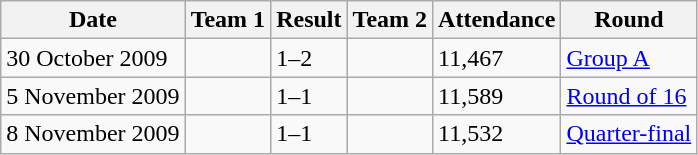<table class="wikitable" style="text-align: left;">
<tr>
<th>Date</th>
<th>Team 1</th>
<th>Result</th>
<th>Team 2</th>
<th>Attendance</th>
<th>Round</th>
</tr>
<tr>
<td>30 October 2009</td>
<td></td>
<td>1–2</td>
<td></td>
<td>11,467</td>
<td><a href='#'>Group A</a></td>
</tr>
<tr>
<td>5 November 2009</td>
<td></td>
<td>1–1  </td>
<td></td>
<td>11,589</td>
<td><a href='#'>Round of 16</a></td>
</tr>
<tr>
<td>8 November 2009</td>
<td></td>
<td>1–1  </td>
<td></td>
<td>11,532</td>
<td><a href='#'>Quarter-final</a></td>
</tr>
</table>
